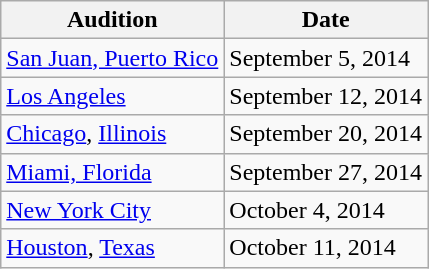<table class="wikitable">
<tr>
<th>Audition</th>
<th>Date</th>
</tr>
<tr>
<td><a href='#'>San Juan, Puerto Rico</a></td>
<td>September 5, 2014</td>
</tr>
<tr>
<td><a href='#'>Los Angeles</a></td>
<td>September 12, 2014</td>
</tr>
<tr>
<td><a href='#'>Chicago</a>, <a href='#'>Illinois</a></td>
<td>September 20, 2014</td>
</tr>
<tr>
<td><a href='#'>Miami, Florida</a></td>
<td>September 27, 2014</td>
</tr>
<tr>
<td><a href='#'>New York City</a></td>
<td>October 4, 2014</td>
</tr>
<tr>
<td><a href='#'>Houston</a>, <a href='#'>Texas</a></td>
<td>October 11, 2014</td>
</tr>
</table>
